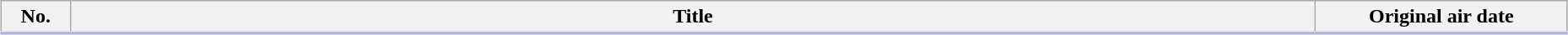<table class="wikitable" style="width:98%; margin:auto; background:#FFF;">
<tr style="border-bottom: 3px solid #CCF">
<th style="width:3em;">No.</th>
<th>Title</th>
<th style="width:12em;">Original air date</th>
</tr>
<tr>
</tr>
</table>
